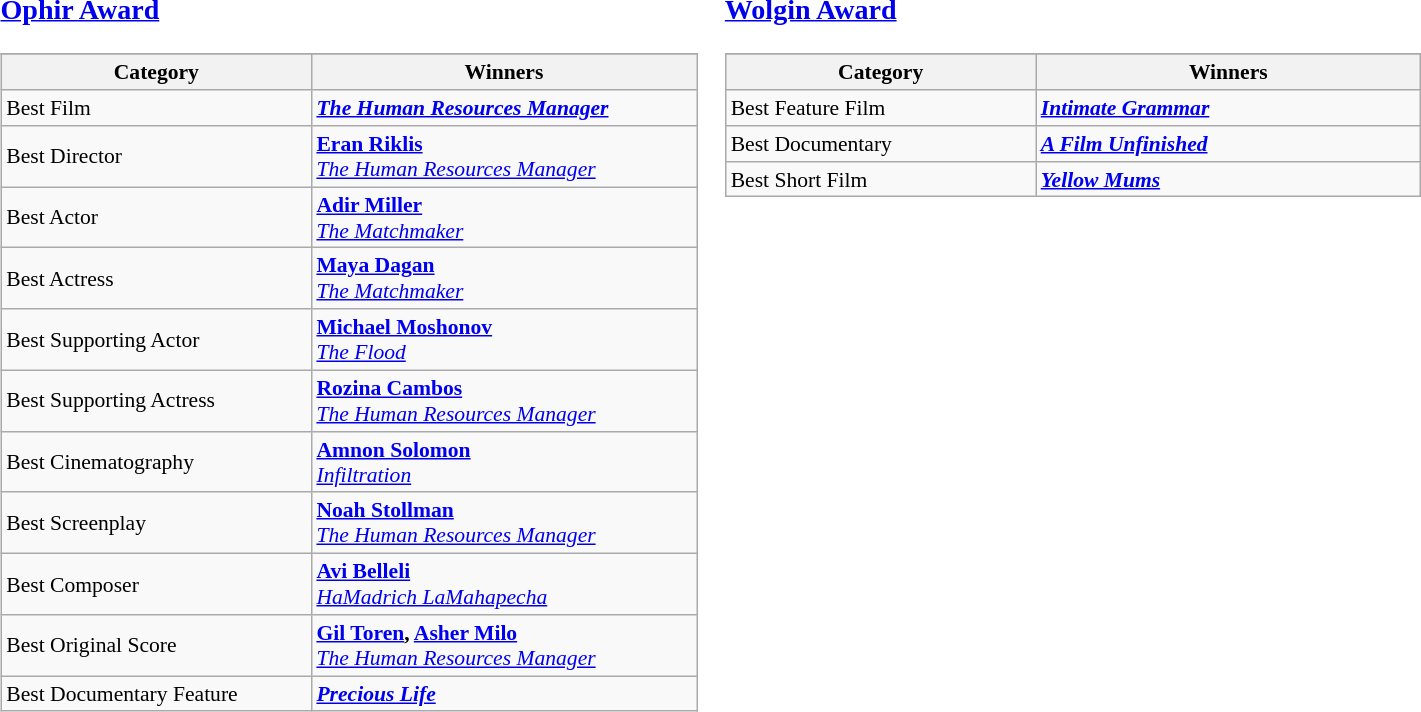<table>
<tr valign="top">
<td><br><h3><a href='#'>Ophir Award</a></h3><table class="wikitable" style="font-size: 90%;">
<tr>
</tr>
<tr>
<th width=200>Category</th>
<th width=250>Winners</th>
</tr>
<tr>
<td>Best Film</td>
<td><strong><em><a href='#'>The Human Resources Manager</a></em></strong></td>
</tr>
<tr>
<td>Best Director</td>
<td><strong><a href='#'>Eran Riklis</a></strong><br><em><a href='#'>The Human Resources Manager</a></em></td>
</tr>
<tr>
<td>Best Actor</td>
<td><strong><a href='#'>Adir Miller</a></strong><br><em><a href='#'>The Matchmaker</a></em></td>
</tr>
<tr>
<td>Best Actress</td>
<td><strong><a href='#'>Maya Dagan</a></strong><br><em><a href='#'>The Matchmaker</a></em></td>
</tr>
<tr>
<td>Best Supporting Actor</td>
<td><strong><a href='#'>Michael Moshonov</a></strong><br><em><a href='#'>The Flood</a></em></td>
</tr>
<tr>
<td>Best Supporting Actress</td>
<td><strong><a href='#'>Rozina Cambos</a></strong><br><em><a href='#'>The Human Resources Manager</a></em></td>
</tr>
<tr>
<td>Best Cinematography</td>
<td><strong><a href='#'>Amnon Solomon</a></strong><br><em><a href='#'>Infiltration</a></em></td>
</tr>
<tr>
<td>Best Screenplay</td>
<td><strong><a href='#'>Noah Stollman</a></strong><br><em><a href='#'>The Human Resources Manager</a></em></td>
</tr>
<tr>
<td>Best Composer</td>
<td><strong><a href='#'>Avi Belleli</a></strong><br><em><a href='#'>HaMadrich LaMahapecha</a></em></td>
</tr>
<tr>
<td>Best Original Score</td>
<td><strong><a href='#'>Gil Toren</a>, <a href='#'>Asher Milo</a></strong><br><em><a href='#'>The Human Resources Manager</a></em></td>
</tr>
<tr>
<td>Best Documentary Feature</td>
<td><strong><em><a href='#'>Precious Life</a></em></strong></td>
</tr>
</table>
</td>
<td><br><h3><a href='#'>Wolgin Award</a></h3><table class="wikitable" style="font-size: 90%;">
<tr>
</tr>
<tr>
<th width=200>Category</th>
<th width=250>Winners</th>
</tr>
<tr>
<td>Best Feature Film</td>
<td><strong><em><a href='#'>Intimate Grammar</a></em></strong></td>
</tr>
<tr>
<td>Best Documentary</td>
<td><strong><em><a href='#'>A Film Unfinished</a></em></strong></td>
</tr>
<tr>
<td>Best Short Film</td>
<td><strong><em><a href='#'>Yellow Mums</a></em></strong></td>
</tr>
</table>
</td>
</tr>
</table>
